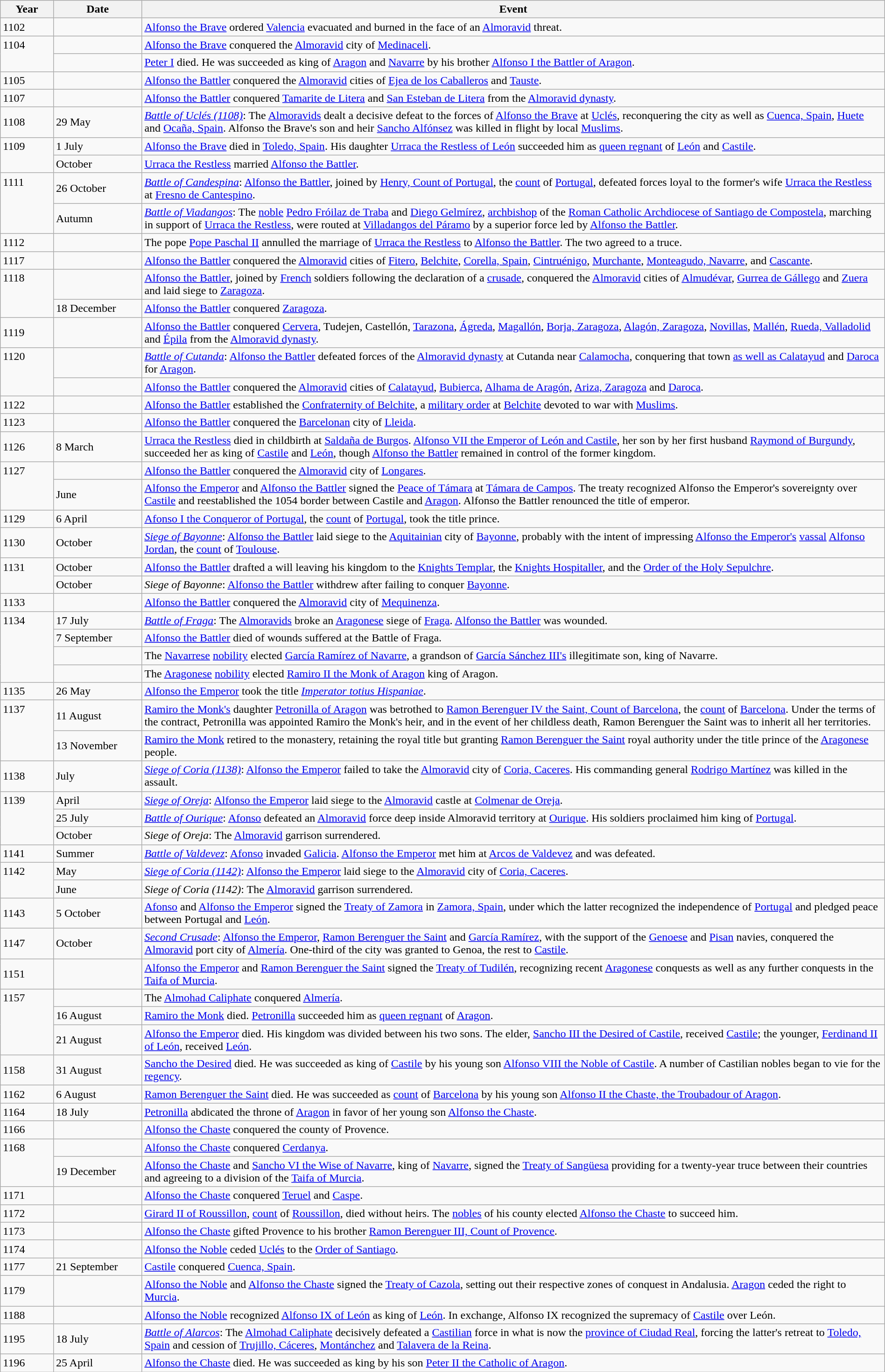<table class="wikitable" style="width:100%">
<tr>
<th style="width:6%">Year</th>
<th style="width:10%">Date</th>
<th>Event</th>
</tr>
<tr>
<td>1102</td>
<td></td>
<td><a href='#'>Alfonso the Brave</a> ordered <a href='#'>Valencia</a> evacuated and burned in the face of an <a href='#'>Almoravid</a> threat.</td>
</tr>
<tr>
<td rowspan="2" valign="top">1104</td>
<td></td>
<td><a href='#'>Alfonso the Brave</a> conquered the <a href='#'>Almoravid</a> city of <a href='#'>Medinaceli</a>.</td>
</tr>
<tr>
<td></td>
<td><a href='#'>Peter I</a> died.  He was succeeded as king of <a href='#'>Aragon</a> and <a href='#'>Navarre</a> by his brother <a href='#'>Alfonso I the Battler of Aragon</a>.</td>
</tr>
<tr>
<td>1105</td>
<td></td>
<td><a href='#'>Alfonso the Battler</a> conquered the <a href='#'>Almoravid</a> cities of <a href='#'>Ejea de los Caballeros</a> and <a href='#'>Tauste</a>.</td>
</tr>
<tr>
<td>1107</td>
<td></td>
<td><a href='#'>Alfonso the Battler</a> conquered <a href='#'>Tamarite de Litera</a> and <a href='#'>San Esteban de Litera</a> from the <a href='#'>Almoravid dynasty</a>.</td>
</tr>
<tr>
<td>1108</td>
<td>29 May</td>
<td><em><a href='#'>Battle of Uclés (1108)</a></em>: The <a href='#'>Almoravids</a> dealt a decisive defeat to the forces of <a href='#'>Alfonso the Brave</a> at <a href='#'>Uclés</a>, reconquering the city as well as <a href='#'>Cuenca, Spain</a>, <a href='#'>Huete</a> and <a href='#'>Ocaña, Spain</a>.  Alfonso the Brave's son and heir <a href='#'>Sancho Alfónsez</a> was killed in flight by local <a href='#'>Muslims</a>.</td>
</tr>
<tr>
<td rowspan="2" valign="top">1109</td>
<td>1 July</td>
<td><a href='#'>Alfonso the Brave</a> died in <a href='#'>Toledo, Spain</a>.  His daughter <a href='#'>Urraca the Restless of León</a> succeeded him as <a href='#'>queen regnant</a> of <a href='#'>León</a> and <a href='#'>Castile</a>.</td>
</tr>
<tr>
<td>October</td>
<td><a href='#'>Urraca the Restless</a> married <a href='#'>Alfonso the Battler</a>.</td>
</tr>
<tr>
<td rowspan="2" valign="top">1111</td>
<td>26 October</td>
<td><em><a href='#'>Battle of Candespina</a></em>: <a href='#'>Alfonso the Battler</a>, joined by <a href='#'>Henry, Count of Portugal</a>, the <a href='#'>count</a> of <a href='#'>Portugal</a>, defeated forces loyal to the former's wife <a href='#'>Urraca the Restless</a> at <a href='#'>Fresno de Cantespino</a>.</td>
</tr>
<tr>
<td>Autumn</td>
<td><em><a href='#'>Battle of Viadangos</a></em>: The <a href='#'>noble</a> <a href='#'>Pedro Fróilaz de Traba</a> and <a href='#'>Diego Gelmírez</a>, <a href='#'>archbishop</a> of the <a href='#'>Roman Catholic Archdiocese of Santiago de Compostela</a>, marching in support of <a href='#'>Urraca the Restless</a>, were routed at <a href='#'>Villadangos del Páramo</a> by a superior force led by <a href='#'>Alfonso the Battler</a>.</td>
</tr>
<tr>
<td>1112</td>
<td></td>
<td>The pope <a href='#'>Pope Paschal II</a> annulled the marriage of <a href='#'>Urraca the Restless</a> to <a href='#'>Alfonso the Battler</a>.  The two agreed to a truce.</td>
</tr>
<tr>
<td>1117</td>
<td></td>
<td><a href='#'>Alfonso the Battler</a> conquered the <a href='#'>Almoravid</a> cities of <a href='#'>Fitero</a>, <a href='#'>Belchite</a>, <a href='#'>Corella, Spain</a>, <a href='#'>Cintruénigo</a>, <a href='#'>Murchante</a>, <a href='#'>Monteagudo, Navarre</a>, and <a href='#'>Cascante</a>.</td>
</tr>
<tr>
<td rowspan="2" valign="top">1118</td>
<td></td>
<td><a href='#'>Alfonso the Battler</a>, joined by <a href='#'>French</a> soldiers following the declaration of a <a href='#'>crusade</a>, conquered the <a href='#'>Almoravid</a> cities of <a href='#'>Almudévar</a>, <a href='#'>Gurrea de Gállego</a> and <a href='#'>Zuera</a> and laid siege to <a href='#'>Zaragoza</a>.</td>
</tr>
<tr>
<td>18 December</td>
<td><a href='#'>Alfonso the Battler</a> conquered <a href='#'>Zaragoza</a>.</td>
</tr>
<tr>
<td>1119</td>
<td></td>
<td><a href='#'>Alfonso the Battler</a> conquered <a href='#'>Cervera</a>, Tudejen, Castellón, <a href='#'>Tarazona</a>, <a href='#'>Ágreda</a>, <a href='#'>Magallón</a>, <a href='#'>Borja, Zaragoza</a>, <a href='#'>Alagón, Zaragoza</a>, <a href='#'>Novillas</a>, <a href='#'>Mallén</a>, <a href='#'>Rueda, Valladolid</a> and <a href='#'>Épila</a> from the <a href='#'>Almoravid dynasty</a>.</td>
</tr>
<tr>
<td rowspan="2" valign="top">1120</td>
<td></td>
<td><em><a href='#'>Battle of Cutanda</a></em>: <a href='#'>Alfonso the Battler</a> defeated forces of the <a href='#'>Almoravid dynasty</a> at Cutanda near <a href='#'>Calamocha</a>, conquering that town <a href='#'>as well as Calatayud</a> and <a href='#'>Daroca</a> for <a href='#'>Aragon</a>.</td>
</tr>
<tr>
<td></td>
<td><a href='#'>Alfonso the Battler</a> conquered the <a href='#'>Almoravid</a> cities of <a href='#'>Calatayud</a>, <a href='#'>Bubierca</a>, <a href='#'>Alhama de Aragón</a>, <a href='#'>Ariza, Zaragoza</a> and <a href='#'>Daroca</a>.</td>
</tr>
<tr>
<td>1122</td>
<td></td>
<td><a href='#'>Alfonso the Battler</a> established the <a href='#'>Confraternity of Belchite</a>, a <a href='#'>military order</a> at <a href='#'>Belchite</a> devoted to war with <a href='#'>Muslims</a>.</td>
</tr>
<tr>
<td>1123</td>
<td></td>
<td><a href='#'>Alfonso the Battler</a> conquered the <a href='#'>Barcelonan</a> city of <a href='#'>Lleida</a>.</td>
</tr>
<tr>
<td>1126</td>
<td>8 March</td>
<td><a href='#'>Urraca the Restless</a> died in childbirth at <a href='#'>Saldaña de Burgos</a>. <a href='#'>Alfonso VII the Emperor of León and Castile</a>, her son by her first husband <a href='#'>Raymond of Burgundy</a>, succeeded her as king of <a href='#'>Castile</a> and <a href='#'>León</a>, though <a href='#'>Alfonso the Battler</a> remained in control of the former kingdom.</td>
</tr>
<tr>
<td rowspan="2" valign="top">1127</td>
<td></td>
<td><a href='#'>Alfonso the Battler</a> conquered the <a href='#'>Almoravid</a> city of <a href='#'>Longares</a>.</td>
</tr>
<tr>
<td>June</td>
<td><a href='#'>Alfonso the Emperor</a> and <a href='#'>Alfonso the Battler</a> signed the <a href='#'>Peace of Támara</a> at <a href='#'>Támara de Campos</a>.  The treaty recognized Alfonso the Emperor's sovereignty over <a href='#'>Castile</a> and reestablished the 1054 border between Castile and <a href='#'>Aragon</a>.  Alfonso the Battler renounced the title of emperor.</td>
</tr>
<tr>
<td>1129</td>
<td>6 April</td>
<td><a href='#'>Afonso I the Conqueror of Portugal</a>, the <a href='#'>count</a> of <a href='#'>Portugal</a>, took the title prince.</td>
</tr>
<tr>
<td>1130</td>
<td>October</td>
<td><em><a href='#'>Siege of Bayonne</a></em>: <a href='#'>Alfonso the Battler</a> laid siege to the <a href='#'>Aquitainian</a> city of <a href='#'>Bayonne</a>, probably with the intent of impressing <a href='#'>Alfonso the Emperor's</a> <a href='#'>vassal</a> <a href='#'>Alfonso Jordan</a>, the <a href='#'>count</a> of <a href='#'>Toulouse</a>.</td>
</tr>
<tr>
<td rowspan="2" valign="top">1131</td>
<td>October</td>
<td><a href='#'>Alfonso the Battler</a> drafted a will leaving his kingdom to the <a href='#'>Knights Templar</a>, the <a href='#'>Knights Hospitaller</a>, and the <a href='#'>Order of the Holy Sepulchre</a>.</td>
</tr>
<tr>
<td>October</td>
<td><em>Siege of Bayonne</em>: <a href='#'>Alfonso the Battler</a> withdrew after failing to conquer <a href='#'>Bayonne</a>.</td>
</tr>
<tr>
<td>1133</td>
<td></td>
<td><a href='#'>Alfonso the Battler</a> conquered the <a href='#'>Almoravid</a> city of <a href='#'>Mequinenza</a>.</td>
</tr>
<tr>
<td rowspan="4" valign="top">1134</td>
<td>17 July</td>
<td><em><a href='#'>Battle of Fraga</a></em>: The <a href='#'>Almoravids</a> broke an <a href='#'>Aragonese</a> siege of <a href='#'>Fraga</a>. <a href='#'>Alfonso the Battler</a> was wounded.</td>
</tr>
<tr>
<td>7 September</td>
<td><a href='#'>Alfonso the Battler</a> died of wounds suffered at the Battle of Fraga.</td>
</tr>
<tr>
<td></td>
<td>The <a href='#'>Navarrese</a> <a href='#'>nobility</a> elected <a href='#'>García Ramírez of Navarre</a>, a grandson of <a href='#'>García Sánchez III's</a> illegitimate son, king of Navarre.</td>
</tr>
<tr>
<td></td>
<td>The <a href='#'>Aragonese</a> <a href='#'>nobility</a> elected <a href='#'>Ramiro II the Monk of Aragon</a> king of Aragon.</td>
</tr>
<tr>
<td>1135</td>
<td>26 May</td>
<td><a href='#'>Alfonso the Emperor</a> took the title <em><a href='#'>Imperator totius Hispaniae</a></em>.</td>
</tr>
<tr>
<td rowspan="2" valign="top">1137</td>
<td>11 August</td>
<td><a href='#'>Ramiro the Monk's</a> daughter <a href='#'>Petronilla of Aragon</a> was betrothed to <a href='#'>Ramon Berenguer IV the Saint, Count of Barcelona</a>, the <a href='#'>count</a> of <a href='#'>Barcelona</a>.  Under the terms of the contract, Petronilla was appointed Ramiro the Monk's heir, and in the event of her childless death, Ramon Berenguer the Saint was to inherit all her territories.</td>
</tr>
<tr>
<td>13 November</td>
<td><a href='#'>Ramiro the Monk</a> retired to the monastery, retaining the royal title but granting <a href='#'>Ramon Berenguer the Saint</a> royal authority under the title prince of the <a href='#'>Aragonese</a> people.</td>
</tr>
<tr>
<td>1138</td>
<td>July</td>
<td><em><a href='#'>Siege of Coria (1138)</a></em>: <a href='#'>Alfonso the Emperor</a> failed to take the <a href='#'>Almoravid</a> city of <a href='#'>Coria, Caceres</a>.  His commanding general <a href='#'>Rodrigo Martínez</a> was killed in the assault.</td>
</tr>
<tr>
<td rowspan="3" valign="top">1139</td>
<td>April</td>
<td><em><a href='#'>Siege of Oreja</a></em>: <a href='#'>Alfonso the Emperor</a> laid siege to the <a href='#'>Almoravid</a> castle at <a href='#'>Colmenar de Oreja</a>.</td>
</tr>
<tr>
<td>25 July</td>
<td><em><a href='#'>Battle of Ourique</a></em>: <a href='#'>Afonso</a> defeated an <a href='#'>Almoravid</a> force deep inside Almoravid territory at <a href='#'>Ourique</a>.  His soldiers proclaimed him king of <a href='#'>Portugal</a>.</td>
</tr>
<tr>
<td>October</td>
<td><em>Siege of Oreja</em>: The <a href='#'>Almoravid</a> garrison surrendered.</td>
</tr>
<tr>
<td>1141</td>
<td>Summer</td>
<td><em><a href='#'>Battle of Valdevez</a></em>: <a href='#'>Afonso</a> invaded <a href='#'>Galicia</a>. <a href='#'>Alfonso the Emperor</a> met him at <a href='#'>Arcos de Valdevez</a> and was defeated.</td>
</tr>
<tr>
<td rowspan="2" valign="top">1142</td>
<td>May</td>
<td><em><a href='#'>Siege of Coria (1142)</a></em>: <a href='#'>Alfonso the Emperor</a> laid siege to the <a href='#'>Almoravid</a> city of <a href='#'>Coria, Caceres</a>.</td>
</tr>
<tr>
<td>June</td>
<td><em>Siege of Coria (1142)</em>: The <a href='#'>Almoravid</a> garrison surrendered.</td>
</tr>
<tr>
<td>1143</td>
<td>5 October</td>
<td><a href='#'>Afonso</a> and <a href='#'>Alfonso the Emperor</a> signed the <a href='#'>Treaty of Zamora</a> in <a href='#'>Zamora, Spain</a>, under which the latter recognized the independence of <a href='#'>Portugal</a> and pledged peace between Portugal and <a href='#'>León</a>.</td>
</tr>
<tr>
<td>1147</td>
<td>October</td>
<td><em><a href='#'>Second Crusade</a></em>: <a href='#'>Alfonso the Emperor</a>, <a href='#'>Ramon Berenguer the Saint</a> and <a href='#'>García Ramírez</a>, with the support of the <a href='#'>Genoese</a> and <a href='#'>Pisan</a> navies, conquered the <a href='#'>Almoravid</a> port city of <a href='#'>Almería</a>.  One-third of the city was granted to Genoa, the rest to <a href='#'>Castile</a>.</td>
</tr>
<tr>
<td>1151</td>
<td></td>
<td><a href='#'>Alfonso the Emperor</a> and <a href='#'>Ramon Berenguer the Saint</a> signed the <a href='#'>Treaty of Tudilén</a>, recognizing recent <a href='#'>Aragonese</a> conquests as well as any further conquests in the <a href='#'>Taifa of Murcia</a>.</td>
</tr>
<tr>
<td rowspan="3" valign="top">1157</td>
<td></td>
<td>The <a href='#'>Almohad Caliphate</a> conquered <a href='#'>Almería</a>.</td>
</tr>
<tr>
<td>16 August</td>
<td><a href='#'>Ramiro the Monk</a> died. <a href='#'>Petronilla</a> succeeded him as <a href='#'>queen regnant</a> of <a href='#'>Aragon</a>.</td>
</tr>
<tr>
<td>21 August</td>
<td><a href='#'>Alfonso the Emperor</a> died.  His kingdom was divided between his two sons.  The elder, <a href='#'>Sancho III the Desired of Castile</a>, received <a href='#'>Castile</a>; the younger, <a href='#'>Ferdinand II of León</a>, received <a href='#'>León</a>.</td>
</tr>
<tr>
<td>1158</td>
<td>31 August</td>
<td><a href='#'>Sancho the Desired</a> died.  He was succeeded as king of <a href='#'>Castile</a> by his young son <a href='#'>Alfonso VIII the Noble of Castile</a>.  A number of Castilian nobles began to vie for the <a href='#'>regency</a>.</td>
</tr>
<tr>
<td>1162</td>
<td>6 August</td>
<td><a href='#'>Ramon Berenguer the Saint</a> died.  He was succeeded as <a href='#'>count</a> of <a href='#'>Barcelona</a> by his young son <a href='#'>Alfonso II the Chaste, the Troubadour of Aragon</a>.</td>
</tr>
<tr>
<td>1164</td>
<td>18 July</td>
<td><a href='#'>Petronilla</a> abdicated the throne of <a href='#'>Aragon</a> in favor of her young son <a href='#'>Alfonso the Chaste</a>.</td>
</tr>
<tr>
<td>1166</td>
<td></td>
<td><a href='#'>Alfonso the Chaste</a> conquered the county of Provence.</td>
</tr>
<tr>
<td rowspan="2" valign="top">1168</td>
<td></td>
<td><a href='#'>Alfonso the Chaste</a> conquered <a href='#'>Cerdanya</a>.</td>
</tr>
<tr>
<td>19 December</td>
<td><a href='#'>Alfonso the Chaste</a> and <a href='#'>Sancho VI the Wise of Navarre</a>, king of <a href='#'>Navarre</a>, signed the <a href='#'>Treaty of Sangüesa</a> providing for a twenty-year truce between their countries and agreeing to a division of the <a href='#'>Taifa of Murcia</a>.</td>
</tr>
<tr>
<td>1171</td>
<td></td>
<td><a href='#'>Alfonso the Chaste</a> conquered <a href='#'>Teruel</a> and <a href='#'>Caspe</a>.</td>
</tr>
<tr>
<td>1172</td>
<td></td>
<td><a href='#'>Girard II of Roussillon</a>, <a href='#'>count</a> of <a href='#'>Roussillon</a>, died without heirs.  The <a href='#'>nobles</a> of his county elected <a href='#'>Alfonso the Chaste</a> to succeed him.</td>
</tr>
<tr>
<td>1173</td>
<td></td>
<td><a href='#'>Alfonso the Chaste</a> gifted Provence to his brother <a href='#'>Ramon Berenguer III, Count of Provence</a>.</td>
</tr>
<tr>
<td>1174</td>
<td></td>
<td><a href='#'>Alfonso the Noble</a> ceded <a href='#'>Uclés</a> to the <a href='#'>Order of Santiago</a>.</td>
</tr>
<tr>
<td>1177</td>
<td>21 September</td>
<td><a href='#'>Castile</a> conquered <a href='#'>Cuenca, Spain</a>.</td>
</tr>
<tr>
<td>1179</td>
<td></td>
<td><a href='#'>Alfonso the Noble</a> and <a href='#'>Alfonso the Chaste</a> signed the <a href='#'>Treaty of Cazola</a>, setting out their respective zones of conquest in Andalusia. <a href='#'>Aragon</a> ceded the right to <a href='#'>Murcia</a>.</td>
</tr>
<tr>
<td>1188</td>
<td></td>
<td><a href='#'>Alfonso the Noble</a> recognized <a href='#'>Alfonso IX of León</a> as king of <a href='#'>León</a>.  In exchange, Alfonso IX recognized the supremacy of <a href='#'>Castile</a> over León.</td>
</tr>
<tr>
<td>1195</td>
<td>18 July</td>
<td><em><a href='#'>Battle of Alarcos</a></em>: The <a href='#'>Almohad Caliphate</a> decisively defeated a <a href='#'>Castilian</a> force in what is now the <a href='#'>province of Ciudad Real</a>, forcing the latter's retreat to <a href='#'>Toledo, Spain</a> and cession of <a href='#'>Trujillo, Cáceres</a>, <a href='#'>Montánchez</a> and <a href='#'>Talavera de la Reina</a>.</td>
</tr>
<tr>
<td>1196</td>
<td>25 April</td>
<td><a href='#'>Alfonso the Chaste</a> died.  He was succeeded as king by his son <a href='#'>Peter II the Catholic of Aragon</a>.</td>
</tr>
</table>
